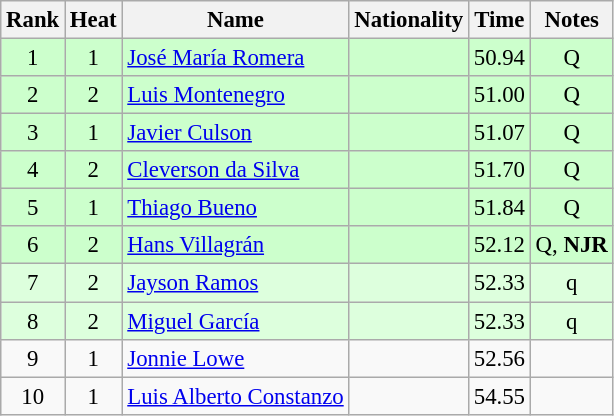<table class="wikitable sortable" style="text-align:center;font-size:95%">
<tr>
<th>Rank</th>
<th>Heat</th>
<th>Name</th>
<th>Nationality</th>
<th>Time</th>
<th>Notes</th>
</tr>
<tr bgcolor=ccffcc>
<td>1</td>
<td>1</td>
<td align=left><a href='#'>José María Romera</a></td>
<td align=left></td>
<td>50.94</td>
<td>Q</td>
</tr>
<tr bgcolor=ccffcc>
<td>2</td>
<td>2</td>
<td align=left><a href='#'>Luis Montenegro</a></td>
<td align=left></td>
<td>51.00</td>
<td>Q</td>
</tr>
<tr bgcolor=ccffcc>
<td>3</td>
<td>1</td>
<td align=left><a href='#'>Javier Culson</a></td>
<td align=left></td>
<td>51.07</td>
<td>Q</td>
</tr>
<tr bgcolor=ccffcc>
<td>4</td>
<td>2</td>
<td align=left><a href='#'>Cleverson da Silva</a></td>
<td align=left></td>
<td>51.70</td>
<td>Q</td>
</tr>
<tr bgcolor=ccffcc>
<td>5</td>
<td>1</td>
<td align=left><a href='#'>Thiago Bueno</a></td>
<td align=left></td>
<td>51.84</td>
<td>Q</td>
</tr>
<tr bgcolor=ccffcc>
<td>6</td>
<td>2</td>
<td align=left><a href='#'>Hans Villagrán</a></td>
<td align=left></td>
<td>52.12</td>
<td>Q, <strong>NJR</strong></td>
</tr>
<tr bgcolor=ddffdd>
<td>7</td>
<td>2</td>
<td align=left><a href='#'>Jayson Ramos</a></td>
<td align=left></td>
<td>52.33</td>
<td>q</td>
</tr>
<tr bgcolor=ddffdd>
<td>8</td>
<td>2</td>
<td align=left><a href='#'>Miguel García</a></td>
<td align=left></td>
<td>52.33</td>
<td>q</td>
</tr>
<tr>
<td>9</td>
<td>1</td>
<td align=left><a href='#'>Jonnie Lowe</a></td>
<td align=left></td>
<td>52.56</td>
<td></td>
</tr>
<tr>
<td>10</td>
<td>1</td>
<td align=left><a href='#'>Luis Alberto Constanzo</a></td>
<td align=left></td>
<td>54.55</td>
<td></td>
</tr>
</table>
